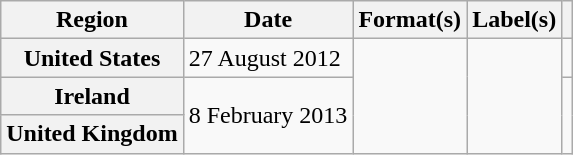<table class="wikitable plainrowheaders">
<tr>
<th scope="col">Region</th>
<th scope="col">Date</th>
<th scope="col">Format(s)</th>
<th scope="col">Label(s)</th>
<th scope="col"></th>
</tr>
<tr>
<th scope="row">United States</th>
<td>27 August 2012</td>
<td rowspan="3"></td>
<td rowspan="3"></td>
<td></td>
</tr>
<tr>
<th scope="row">Ireland</th>
<td rowspan="2">8 February 2013</td>
<td rowspan="2"></td>
</tr>
<tr>
<th scope="row">United Kingdom</th>
</tr>
</table>
